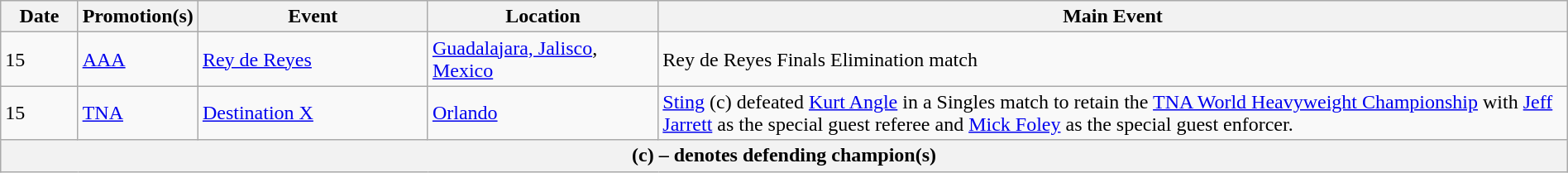<table class="wikitable" style="width:100%;">
<tr>
<th width=5%>Date</th>
<th width=5%>Promotion(s)</th>
<th width=15%>Event</th>
<th width=15%>Location</th>
<th width=60%>Main Event</th>
</tr>
<tr>
<td>15</td>
<td><a href='#'>AAA</a></td>
<td><a href='#'>Rey de Reyes</a></td>
<td><a href='#'>Guadalajara, Jalisco</a>, <a href='#'>Mexico</a></td>
<td>Rey de Reyes Finals Elimination match</td>
</tr>
<tr>
<td>15</td>
<td><a href='#'>TNA</a></td>
<td><a href='#'>Destination X</a></td>
<td><a href='#'>Orlando</a></td>
<td><a href='#'>Sting</a> (c) defeated <a href='#'>Kurt Angle</a> in a Singles match to retain the <a href='#'>TNA World Heavyweight Championship</a> with <a href='#'>Jeff Jarrett</a> as the special guest referee and <a href='#'>Mick Foley</a> as the special guest enforcer.</td>
</tr>
<tr>
<th colspan="6">(c) – denotes defending champion(s)</th>
</tr>
</table>
